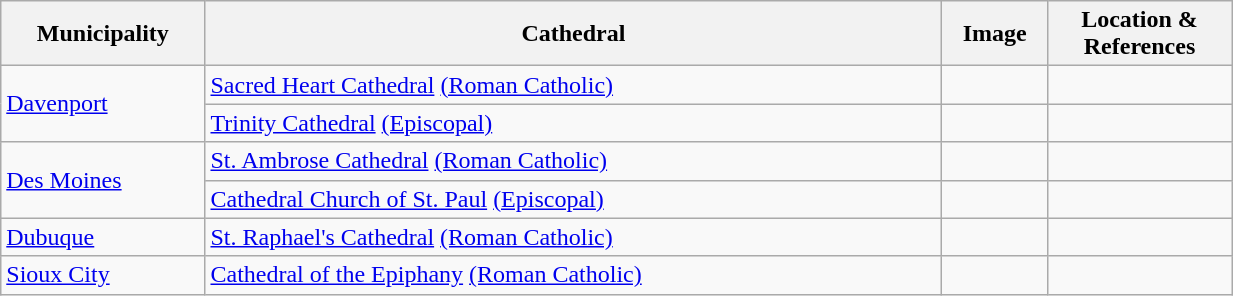<table width=65% class="wikitable">
<tr>
<th width = 10%>Municipality</th>
<th width = 40%>Cathedral</th>
<th width = 5%>Image</th>
<th width = 10%>Location & References</th>
</tr>
<tr>
<td rowspan=2><a href='#'>Davenport</a></td>
<td><a href='#'>Sacred Heart Cathedral</a> <a href='#'>(Roman Catholic)</a></td>
<td></td>
<td><small></small><br></td>
</tr>
<tr>
<td><a href='#'>Trinity Cathedral</a> <a href='#'>(Episcopal)</a></td>
<td></td>
<td><small></small><br></td>
</tr>
<tr>
<td rowspan=2><a href='#'>Des Moines</a></td>
<td><a href='#'>St. Ambrose Cathedral</a> <a href='#'>(Roman Catholic)</a></td>
<td></td>
<td><small></small><br></td>
</tr>
<tr>
<td><a href='#'>Cathedral Church of St. Paul</a> <a href='#'>(Episcopal)</a></td>
<td></td>
<td><small></small><br></td>
</tr>
<tr>
<td><a href='#'>Dubuque</a></td>
<td><a href='#'>St. Raphael's Cathedral</a> <a href='#'>(Roman Catholic)</a></td>
<td></td>
<td><small></small><br></td>
</tr>
<tr>
<td><a href='#'>Sioux City</a></td>
<td><a href='#'>Cathedral of the Epiphany</a> <a href='#'>(Roman Catholic)</a></td>
<td></td>
<td><small></small><br></td>
</tr>
</table>
